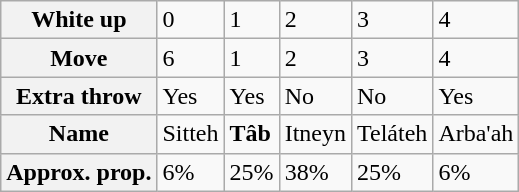<table class="wikitable">
<tr>
<th>White up</th>
<td>0</td>
<td>1</td>
<td>2</td>
<td>3</td>
<td>4</td>
</tr>
<tr>
<th>Move</th>
<td>6</td>
<td>1</td>
<td>2</td>
<td>3</td>
<td>4</td>
</tr>
<tr>
<th>Extra throw</th>
<td>Yes</td>
<td>Yes</td>
<td>No</td>
<td>No</td>
<td>Yes</td>
</tr>
<tr>
<th>Name</th>
<td>Sitteh</td>
<td><strong>Tâb</strong></td>
<td>Itneyn</td>
<td>Teláteh</td>
<td>Arba'ah</td>
</tr>
<tr>
<th>Approx. prop.</th>
<td>6%</td>
<td>25%</td>
<td>38%</td>
<td>25%</td>
<td>6%</td>
</tr>
</table>
